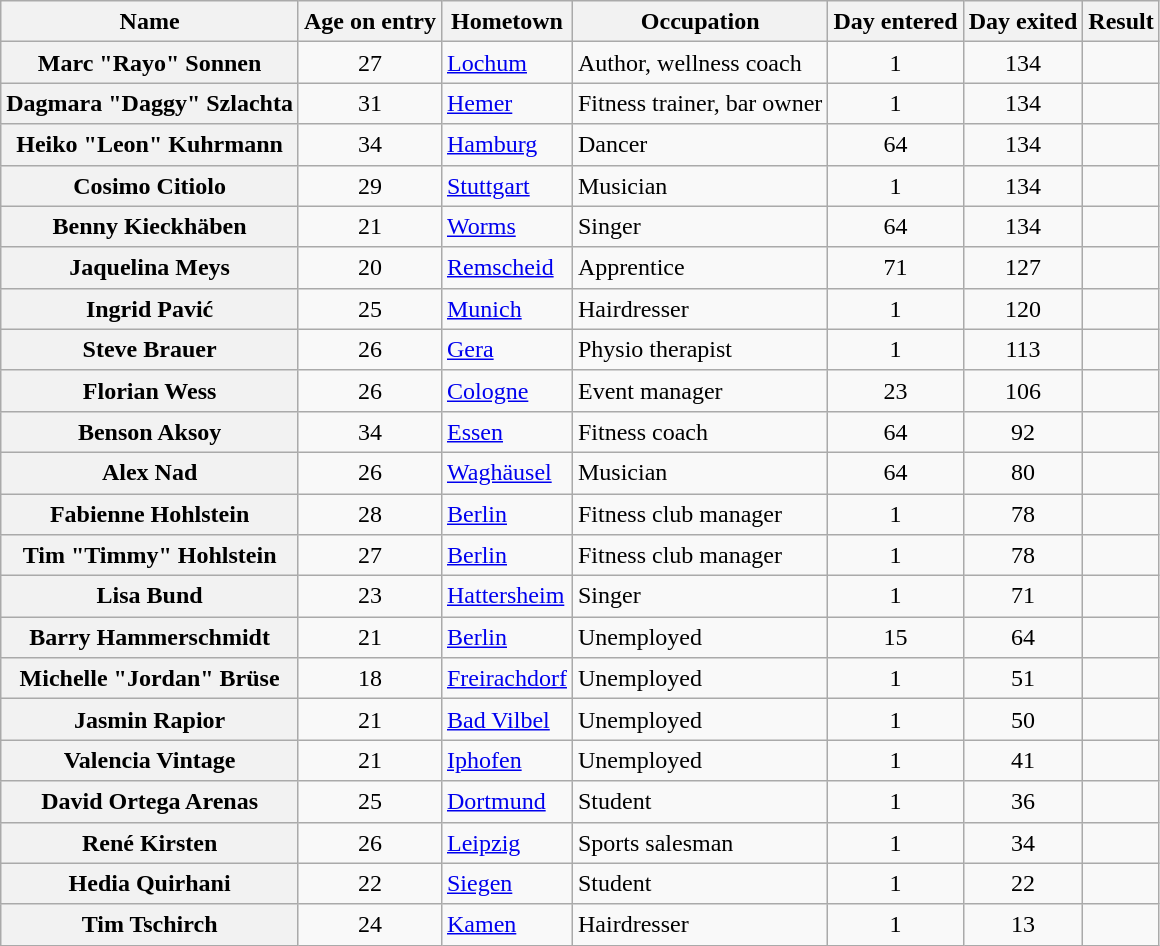<table class="wikitable sortable" style="text-align:left; line-height:20px; width:auto;">
<tr>
<th scope="col">Name</th>
<th scope="col">Age on entry</th>
<th scope="col">Hometown</th>
<th scope="col">Occupation</th>
<th scope="col">Day entered</th>
<th scope="col">Day exited</th>
<th scope="col">Result</th>
</tr>
<tr>
<th scope="row">Marc "Rayo" Sonnen</th>
<td align="center">27</td>
<td><a href='#'>Lochum</a></td>
<td>Author, wellness coach</td>
<td align="center">1</td>
<td align="center">134</td>
<td></td>
</tr>
<tr>
<th scope="row">Dagmara "Daggy" Szlachta</th>
<td align="center">31</td>
<td><a href='#'>Hemer</a></td>
<td>Fitness trainer, bar owner</td>
<td align="center">1</td>
<td align="center">134</td>
<td></td>
</tr>
<tr>
<th scope=row>Heiko "Leon" Kuhrmann</th>
<td align=center>34</td>
<td><a href='#'>Hamburg</a></td>
<td>Dancer</td>
<td align="center">64</td>
<td align="center">134</td>
<td></td>
</tr>
<tr>
<th scope=row>Cosimo Citiolo</th>
<td align=center>29</td>
<td><a href='#'>Stuttgart</a></td>
<td>Musician</td>
<td align="center">1</td>
<td align="center">134</td>
<td></td>
</tr>
<tr>
<th scope=row>Benny Kieckhäben</th>
<td align=center>21</td>
<td><a href='#'>Worms</a></td>
<td>Singer</td>
<td align="center">64</td>
<td align="center">134</td>
<td></td>
</tr>
<tr>
<th scope=row>Jaquelina Meys</th>
<td align=center>20</td>
<td><a href='#'>Remscheid</a></td>
<td>Apprentice</td>
<td align="center">71</td>
<td align="center">127</td>
<td></td>
</tr>
<tr>
<th scope=row>Ingrid Pavić</th>
<td align=center>25</td>
<td><a href='#'>Munich</a></td>
<td>Hairdresser</td>
<td align="center">1</td>
<td align="center">120</td>
<td></td>
</tr>
<tr>
<th scope=row>Steve Brauer</th>
<td align=center>26</td>
<td><a href='#'>Gera</a></td>
<td>Physio therapist</td>
<td align="center">1</td>
<td align="center">113</td>
<td></td>
</tr>
<tr>
<th scope=row>Florian Wess</th>
<td align=center>26</td>
<td><a href='#'>Cologne</a></td>
<td>Event manager</td>
<td align="center">23</td>
<td align="center">106</td>
<td></td>
</tr>
<tr>
<th scope=row>Benson Aksoy</th>
<td align=center>34</td>
<td><a href='#'>Essen</a></td>
<td>Fitness coach</td>
<td align="center">64</td>
<td align="center">92</td>
<td></td>
</tr>
<tr>
<th scope=row>Alex Nad</th>
<td align=center>26</td>
<td><a href='#'>Waghäusel</a></td>
<td>Musician</td>
<td align="center">64</td>
<td align="center">80</td>
<td></td>
</tr>
<tr>
<th scope=row>Fabienne Hohlstein</th>
<td align=center>28</td>
<td><a href='#'>Berlin</a></td>
<td>Fitness club manager</td>
<td align="center">1</td>
<td align="center">78</td>
<td></td>
</tr>
<tr>
<th scope=row>Tim "Timmy" Hohlstein</th>
<td align=center>27</td>
<td><a href='#'>Berlin</a></td>
<td>Fitness club manager</td>
<td align="center">1</td>
<td align="center">78</td>
<td></td>
</tr>
<tr>
<th scope=row>Lisa Bund</th>
<td align=center>23</td>
<td><a href='#'>Hattersheim</a></td>
<td>Singer</td>
<td align="center">1</td>
<td align="center">71</td>
<td></td>
</tr>
<tr>
<th scope=row>Barry Hammerschmidt</th>
<td align=center>21</td>
<td><a href='#'>Berlin</a></td>
<td>Unemployed</td>
<td align="center">15</td>
<td align="center">64</td>
<td></td>
</tr>
<tr>
<th scope=row>Michelle "Jordan" Brüse</th>
<td align=center>18</td>
<td><a href='#'>Freirachdorf</a></td>
<td>Unemployed</td>
<td align="center">1</td>
<td align="center">51</td>
<td></td>
</tr>
<tr>
<th scope=row>Jasmin Rapior</th>
<td align=center>21</td>
<td><a href='#'>Bad Vilbel</a></td>
<td>Unemployed</td>
<td align="center">1</td>
<td align="center">50</td>
<td></td>
</tr>
<tr>
<th scope=row>Valencia Vintage</th>
<td align=center>21</td>
<td><a href='#'>Iphofen</a></td>
<td>Unemployed</td>
<td align="center">1</td>
<td align="center">41</td>
<td></td>
</tr>
<tr>
<th scope=row>David Ortega Arenas</th>
<td align=center>25</td>
<td><a href='#'>Dortmund</a></td>
<td>Student</td>
<td align="center">1</td>
<td align="center">36</td>
<td></td>
</tr>
<tr>
<th scope=row>René Kirsten</th>
<td align=center>26</td>
<td><a href='#'>Leipzig</a></td>
<td>Sports salesman</td>
<td align="center">1</td>
<td align="center">34</td>
<td></td>
</tr>
<tr>
<th scope=row>Hedia Quirhani</th>
<td align=center>22</td>
<td><a href='#'>Siegen</a></td>
<td>Student</td>
<td align="center">1</td>
<td align="center">22</td>
<td></td>
</tr>
<tr>
<th scope=row>Tim Tschirch</th>
<td align=center>24</td>
<td><a href='#'>Kamen</a></td>
<td>Hairdresser</td>
<td align="center">1</td>
<td align="center">13</td>
<td></td>
</tr>
</table>
